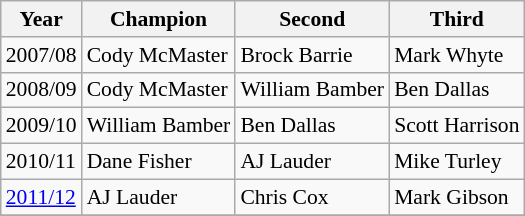<table class="wikitable" style="font-size: 90%">
<tr>
<th>Year</th>
<th>Champion</th>
<th>Second</th>
<th>Third</th>
</tr>
<tr>
<td>2007/08</td>
<td>Cody McMaster</td>
<td>Brock Barrie</td>
<td>Mark Whyte</td>
</tr>
<tr>
<td>2008/09</td>
<td>Cody McMaster</td>
<td>William Bamber</td>
<td>Ben Dallas</td>
</tr>
<tr>
<td>2009/10</td>
<td>William Bamber</td>
<td>Ben Dallas</td>
<td>Scott Harrison</td>
</tr>
<tr>
<td>2010/11</td>
<td>Dane Fisher</td>
<td>AJ Lauder</td>
<td>Mike Turley</td>
</tr>
<tr>
<td><a href='#'>2011/12</a></td>
<td>AJ Lauder</td>
<td>Chris Cox</td>
<td>Mark Gibson</td>
</tr>
<tr>
</tr>
</table>
